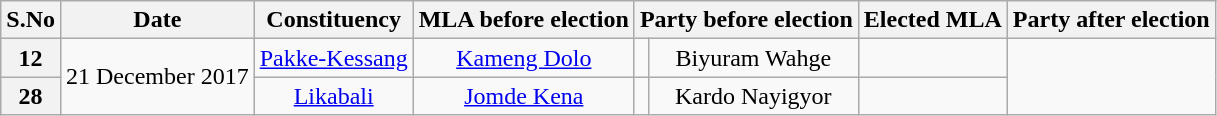<table class="wikitable sortable" style="text-align:center;">
<tr>
<th>S.No</th>
<th>Date</th>
<th>Constituency</th>
<th>MLA before election</th>
<th colspan="2">Party before election</th>
<th>Elected MLA</th>
<th colspan="2">Party after election</th>
</tr>
<tr>
<th>12</th>
<td rowspan="2">21 December 2017</td>
<td><a href='#'>Pakke-Kessang</a></td>
<td><a href='#'>Kameng Dolo</a></td>
<td></td>
<td>Biyuram Wahge</td>
<td></td>
</tr>
<tr>
<th>28</th>
<td><a href='#'>Likabali</a></td>
<td><a href='#'>Jomde Kena</a></td>
<td></td>
<td>Kardo Nayigyor</td>
<td></td>
</tr>
</table>
